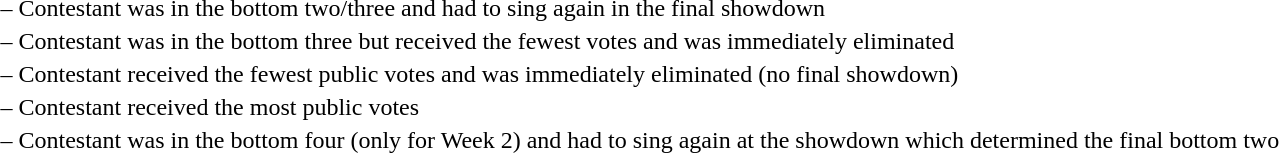<table>
<tr>
<td> –</td>
<td>Contestant was in the bottom two/three and had to sing again in the final showdown</td>
</tr>
<tr>
<td> –</td>
<td>Contestant was in the bottom three but received the fewest votes and was immediately eliminated</td>
</tr>
<tr>
<td> –</td>
<td>Contestant received the fewest public votes and was immediately eliminated (no final showdown)</td>
</tr>
<tr>
<td> –</td>
<td>Contestant received the most public votes</td>
</tr>
<tr>
<td> –</td>
<td>Contestant was in the bottom four (only for Week 2) and had to sing again at the showdown which determined the final bottom two</td>
</tr>
</table>
